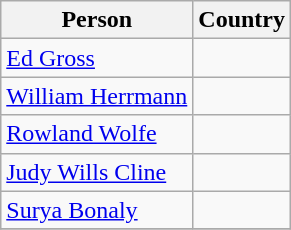<table class="wikitable">
<tr>
<th>Person</th>
<th>Country</th>
</tr>
<tr>
<td><a href='#'>Ed Gross</a></td>
<td></td>
</tr>
<tr>
<td><a href='#'>William Herrmann</a></td>
<td></td>
</tr>
<tr>
<td><a href='#'>Rowland Wolfe</a></td>
<td></td>
</tr>
<tr>
<td><a href='#'>Judy Wills Cline</a></td>
<td></td>
</tr>
<tr>
<td><a href='#'>Surya Bonaly</a></td>
<td></td>
</tr>
<tr>
</tr>
</table>
